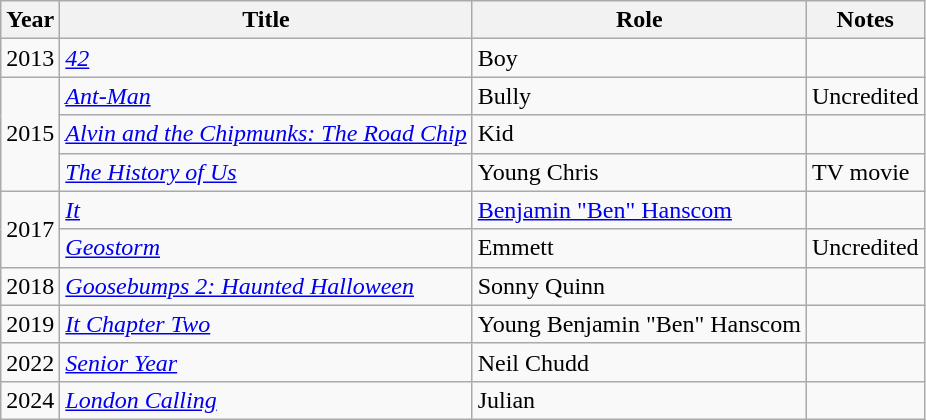<table class="wikitable sortable">
<tr>
<th>Year</th>
<th>Title</th>
<th>Role</th>
<th class="unsortable">Notes</th>
</tr>
<tr>
<td>2013</td>
<td><em><a href='#'>42</a></em></td>
<td>Boy</td>
<td></td>
</tr>
<tr>
<td rowspan="3">2015</td>
<td><em><a href='#'>Ant-Man</a></em></td>
<td>Bully</td>
<td>Uncredited</td>
</tr>
<tr>
<td><em><a href='#'>Alvin and the Chipmunks: The Road Chip</a></em></td>
<td>Kid</td>
<td></td>
</tr>
<tr>
<td><em><a href='#'>The History of Us</a></em></td>
<td>Young Chris</td>
<td>TV movie</td>
</tr>
<tr>
<td rowspan="2">2017</td>
<td><em><a href='#'>It</a></em></td>
<td><a href='#'>Benjamin "Ben" Hanscom</a></td>
<td></td>
</tr>
<tr>
<td><em><a href='#'>Geostorm</a></em></td>
<td>Emmett</td>
<td>Uncredited</td>
</tr>
<tr>
<td>2018</td>
<td><em><a href='#'>Goosebumps 2: Haunted Halloween</a></em></td>
<td>Sonny Quinn</td>
<td></td>
</tr>
<tr>
<td>2019</td>
<td><em><a href='#'>It Chapter Two</a></em></td>
<td>Young Benjamin "Ben" Hanscom</td>
<td></td>
</tr>
<tr>
<td>2022</td>
<td><em><a href='#'>Senior Year</a></em></td>
<td>Neil Chudd</td>
<td></td>
</tr>
<tr>
<td>2024</td>
<td><em><a href='#'>London Calling</a></em></td>
<td>Julian</td>
<td></td>
</tr>
</table>
